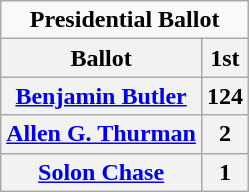<table class="wikitable" style="text-align:center">
<tr>
<td colspan="2"><strong>Presidential Ballot</strong></td>
</tr>
<tr>
<th>Ballot</th>
<th>1st</th>
</tr>
<tr>
<th><a href='#'>Benjamin Butler</a></th>
<th>124</th>
</tr>
<tr>
<th><a href='#'>Allen G. Thurman</a></th>
<th>2</th>
</tr>
<tr>
<th><a href='#'>Solon Chase</a></th>
<th>1</th>
</tr>
</table>
